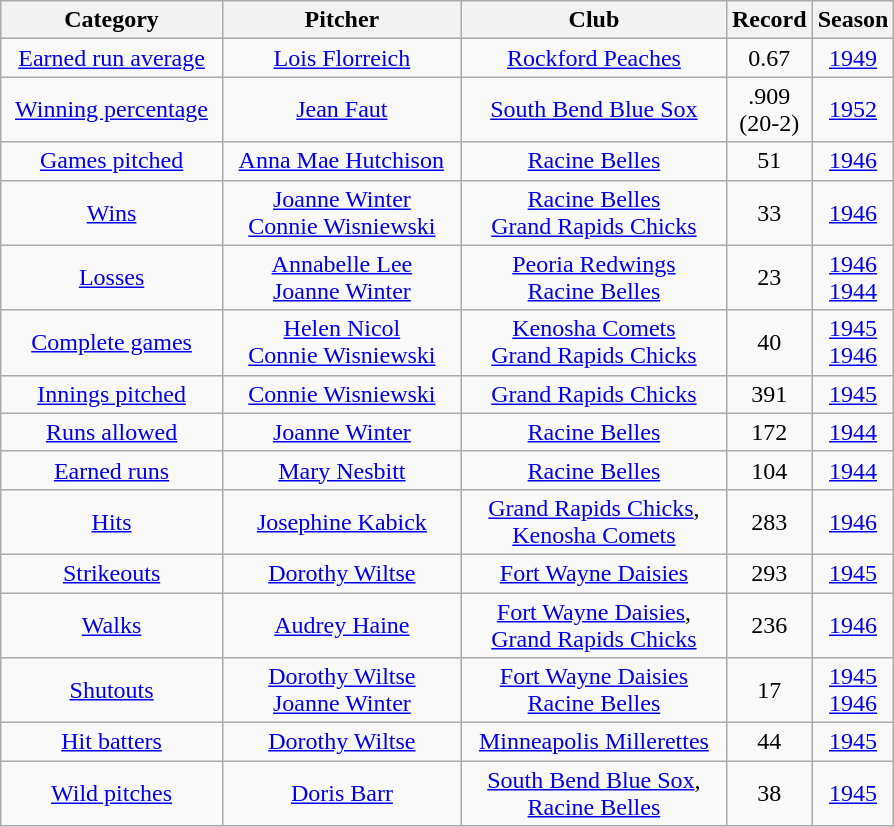<table class="wikitable">
<tr>
<th>Category</th>
<th>Pitcher</th>
<th>Club</th>
<th>Record</th>
<th>Season</th>
</tr>
<tr align=center>
<td>  <a href='#'>Earned run average</a>  </td>
<td><a href='#'>Lois Florreich</a></td>
<td><a href='#'>Rockford Peaches</a></td>
<td>0.67</td>
<td><a href='#'>1949</a></td>
</tr>
<tr align=center>
<td><a href='#'>Winning percentage</a></td>
<td><a href='#'>Jean Faut</a></td>
<td><a href='#'>South Bend Blue Sox</a></td>
<td>.909<br>(20-2)</td>
<td><a href='#'>1952</a></td>
</tr>
<tr align=center>
<td><a href='#'>Games pitched</a></td>
<td>  <a href='#'>Anna Mae Hutchison</a>  </td>
<td><a href='#'>Racine Belles</a></td>
<td>51</td>
<td><a href='#'>1946</a></td>
</tr>
<tr align=center>
<td><a href='#'>Wins</a></td>
<td><a href='#'>Joanne Winter</a><br><a href='#'>Connie Wisniewski</a></td>
<td><a href='#'>Racine Belles</a><br><a href='#'>Grand Rapids Chicks</a></td>
<td>33</td>
<td><a href='#'>1946</a></td>
</tr>
<tr align=center>
<td><a href='#'>Losses</a></td>
<td><a href='#'>Annabelle Lee</a><br><a href='#'>Joanne Winter</a></td>
<td><a href='#'>Peoria Redwings</a><br><a href='#'>Racine Belles</a></td>
<td>23</td>
<td><a href='#'>1946</a><br><a href='#'>1944</a></td>
</tr>
<tr align=center>
<td><a href='#'>Complete games</a></td>
<td><a href='#'>Helen Nicol</a><br><a href='#'>Connie Wisniewski</a></td>
<td><a href='#'>Kenosha Comets</a><br><a href='#'>Grand Rapids Chicks</a></td>
<td>40</td>
<td><a href='#'>1945</a><br><a href='#'>1946</a></td>
</tr>
<tr align=center>
<td><a href='#'>Innings pitched</a></td>
<td><a href='#'>Connie Wisniewski</a></td>
<td><a href='#'>Grand Rapids Chicks</a></td>
<td>391</td>
<td><a href='#'>1945</a></td>
</tr>
<tr align=center>
<td><a href='#'>Runs allowed</a></td>
<td><a href='#'>Joanne Winter</a></td>
<td><a href='#'>Racine Belles</a></td>
<td>172</td>
<td><a href='#'>1944</a></td>
</tr>
<tr align=center>
<td><a href='#'>Earned runs</a></td>
<td><a href='#'>Mary Nesbitt</a></td>
<td><a href='#'>Racine Belles</a></td>
<td>104</td>
<td><a href='#'>1944</a></td>
</tr>
<tr align=center>
<td><a href='#'>Hits</a></td>
<td><a href='#'>Josephine Kabick</a></td>
<td><a href='#'>Grand Rapids Chicks</a>,<br><a href='#'>Kenosha Comets</a></td>
<td>283</td>
<td><a href='#'>1946</a></td>
</tr>
<tr align=center>
<td><a href='#'>Strikeouts</a></td>
<td><a href='#'>Dorothy Wiltse</a></td>
<td><a href='#'>Fort Wayne Daisies</a></td>
<td>293</td>
<td><a href='#'>1945</a></td>
</tr>
<tr align=center>
<td><a href='#'>Walks</a></td>
<td><a href='#'>Audrey Haine</a></td>
<td><a href='#'>Fort Wayne Daisies</a>,<br><a href='#'>Grand Rapids Chicks</a></td>
<td>236</td>
<td><a href='#'>1946</a></td>
</tr>
<tr align=center>
<td><a href='#'>Shutouts</a></td>
<td><a href='#'>Dorothy Wiltse</a><br><a href='#'>Joanne Winter</a></td>
<td><a href='#'>Fort Wayne Daisies</a><br><a href='#'>Racine Belles</a></td>
<td>17</td>
<td><a href='#'>1945</a><br><a href='#'>1946</a></td>
</tr>
<tr align=center>
<td><a href='#'>Hit batters</a></td>
<td><a href='#'>Dorothy Wiltse</a></td>
<td>  <a href='#'>Minneapolis Millerettes</a>  </td>
<td>44</td>
<td><a href='#'>1945</a></td>
</tr>
<tr align=center>
<td><a href='#'>Wild pitches</a></td>
<td><a href='#'>Doris Barr</a></td>
<td><a href='#'>South Bend Blue Sox</a>,<br><a href='#'>Racine Belles</a></td>
<td>38</td>
<td><a href='#'>1945</a></td>
</tr>
</table>
